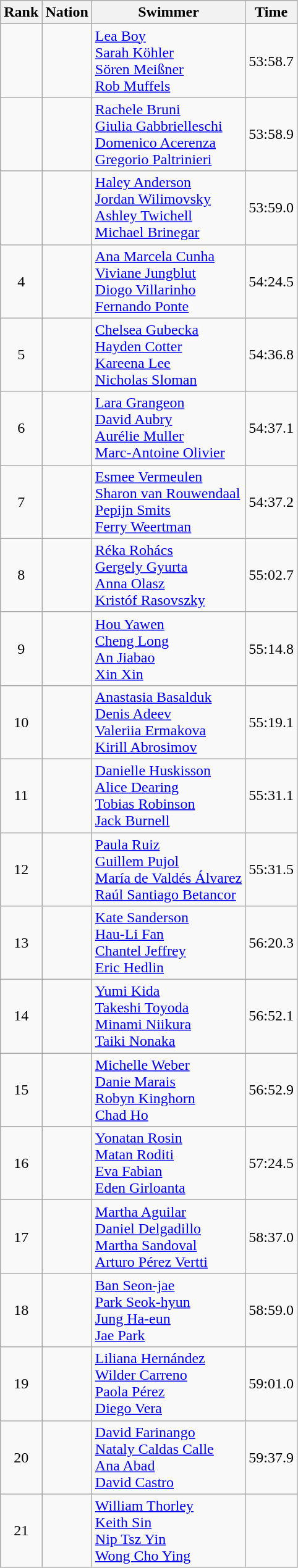<table class="wikitable sortable" border="1" style="text-align:center">
<tr>
<th>Rank</th>
<th>Nation</th>
<th>Swimmer</th>
<th>Time</th>
</tr>
<tr>
<td></td>
<td align=left></td>
<td align=left><a href='#'>Lea Boy</a><br><a href='#'>Sarah Köhler</a><br><a href='#'>Sören Meißner</a><br><a href='#'>Rob Muffels</a></td>
<td>53:58.7</td>
</tr>
<tr>
<td></td>
<td align=left></td>
<td align=left><a href='#'>Rachele Bruni</a><br><a href='#'>Giulia Gabbrielleschi</a><br><a href='#'>Domenico Acerenza</a><br><a href='#'>Gregorio Paltrinieri</a></td>
<td>53:58.9</td>
</tr>
<tr>
<td></td>
<td align=left></td>
<td align=left><a href='#'>Haley Anderson</a><br><a href='#'>Jordan Wilimovsky</a><br><a href='#'>Ashley Twichell</a><br><a href='#'>Michael Brinegar</a></td>
<td>53:59.0</td>
</tr>
<tr>
<td>4</td>
<td align=left></td>
<td align=left><a href='#'>Ana Marcela Cunha</a><br><a href='#'>Viviane Jungblut</a><br><a href='#'>Diogo Villarinho</a><br><a href='#'>Fernando Ponte</a></td>
<td>54:24.5</td>
</tr>
<tr>
<td>5</td>
<td align=left></td>
<td align=left><a href='#'>Chelsea Gubecka</a><br><a href='#'>Hayden Cotter</a><br><a href='#'>Kareena Lee</a><br><a href='#'>Nicholas Sloman</a></td>
<td>54:36.8</td>
</tr>
<tr>
<td>6</td>
<td align=left></td>
<td align=left><a href='#'>Lara Grangeon</a><br><a href='#'>David Aubry</a><br><a href='#'>Aurélie Muller</a><br><a href='#'>Marc-Antoine Olivier</a></td>
<td>54:37.1</td>
</tr>
<tr>
<td>7</td>
<td align=left></td>
<td align=left><a href='#'>Esmee Vermeulen</a><br><a href='#'>Sharon van Rouwendaal</a><br><a href='#'>Pepijn Smits</a><br><a href='#'>Ferry Weertman</a></td>
<td>54:37.2</td>
</tr>
<tr>
<td>8</td>
<td align=left></td>
<td align=left><a href='#'>Réka Rohács</a><br><a href='#'>Gergely Gyurta</a><br><a href='#'>Anna Olasz</a><br><a href='#'>Kristóf Rasovszky</a></td>
<td>55:02.7</td>
</tr>
<tr>
<td>9</td>
<td align=left></td>
<td align=left><a href='#'>Hou Yawen</a><br><a href='#'>Cheng Long</a><br><a href='#'>An Jiabao</a><br><a href='#'>Xin Xin</a></td>
<td>55:14.8</td>
</tr>
<tr>
<td>10</td>
<td align=left></td>
<td align=left><a href='#'>Anastasia Basalduk</a><br><a href='#'>Denis Adeev</a><br><a href='#'>Valeriia Ermakova</a><br><a href='#'>Kirill Abrosimov</a></td>
<td>55:19.1</td>
</tr>
<tr>
<td>11</td>
<td align=left></td>
<td align=left><a href='#'>Danielle Huskisson</a><br><a href='#'>Alice Dearing</a><br><a href='#'>Tobias Robinson</a><br><a href='#'>Jack Burnell</a></td>
<td>55:31.1</td>
</tr>
<tr>
<td>12</td>
<td align=left></td>
<td align=left><a href='#'>Paula Ruiz</a><br><a href='#'>Guillem Pujol</a><br><a href='#'>María de Valdés Álvarez</a><br><a href='#'>Raúl Santiago Betancor</a></td>
<td>55:31.5</td>
</tr>
<tr>
<td>13</td>
<td align=left></td>
<td align=left><a href='#'>Kate Sanderson</a><br><a href='#'>Hau-Li Fan</a><br><a href='#'>Chantel Jeffrey</a><br><a href='#'>Eric Hedlin</a></td>
<td>56:20.3</td>
</tr>
<tr>
<td>14</td>
<td align=left></td>
<td align=left><a href='#'>Yumi Kida</a><br><a href='#'>Takeshi Toyoda</a><br><a href='#'>Minami Niikura</a><br><a href='#'>Taiki Nonaka</a></td>
<td>56:52.1</td>
</tr>
<tr>
<td>15</td>
<td align=left></td>
<td align=left><a href='#'>Michelle Weber</a><br><a href='#'>Danie Marais</a><br><a href='#'>Robyn Kinghorn</a><br><a href='#'>Chad Ho</a></td>
<td>56:52.9</td>
</tr>
<tr>
<td>16</td>
<td align=left></td>
<td align=left><a href='#'>Yonatan Rosin</a><br><a href='#'>Matan Roditi</a><br><a href='#'>Eva Fabian</a><br><a href='#'>Eden Girloanta</a></td>
<td>57:24.5</td>
</tr>
<tr>
<td>17</td>
<td align=left></td>
<td align=left><a href='#'>Martha Aguilar</a><br><a href='#'>Daniel Delgadillo</a><br><a href='#'>Martha Sandoval</a><br><a href='#'>Arturo Pérez Vertti</a></td>
<td>58:37.0</td>
</tr>
<tr>
<td>18</td>
<td align=left></td>
<td align=left><a href='#'>Ban Seon-jae</a><br><a href='#'>Park Seok-hyun</a><br><a href='#'>Jung Ha-eun</a><br><a href='#'>Jae Park</a></td>
<td>58:59.0</td>
</tr>
<tr>
<td>19</td>
<td align=left></td>
<td align=left><a href='#'>Liliana Hernández</a><br><a href='#'>Wilder Carreno</a><br><a href='#'>Paola Pérez</a><br><a href='#'>Diego Vera</a></td>
<td>59:01.0</td>
</tr>
<tr>
<td>20</td>
<td align=left></td>
<td align=left><a href='#'>David Farinango</a><br><a href='#'>Nataly Caldas Calle</a><br><a href='#'>Ana Abad</a><br><a href='#'>David Castro</a></td>
<td>59:37.9</td>
</tr>
<tr>
<td>21</td>
<td align=left></td>
<td align=left><a href='#'>William Thorley</a><br><a href='#'>Keith Sin</a><br><a href='#'>Nip Tsz Yin</a><br><a href='#'>Wong Cho Ying</a></td>
<td></td>
</tr>
</table>
